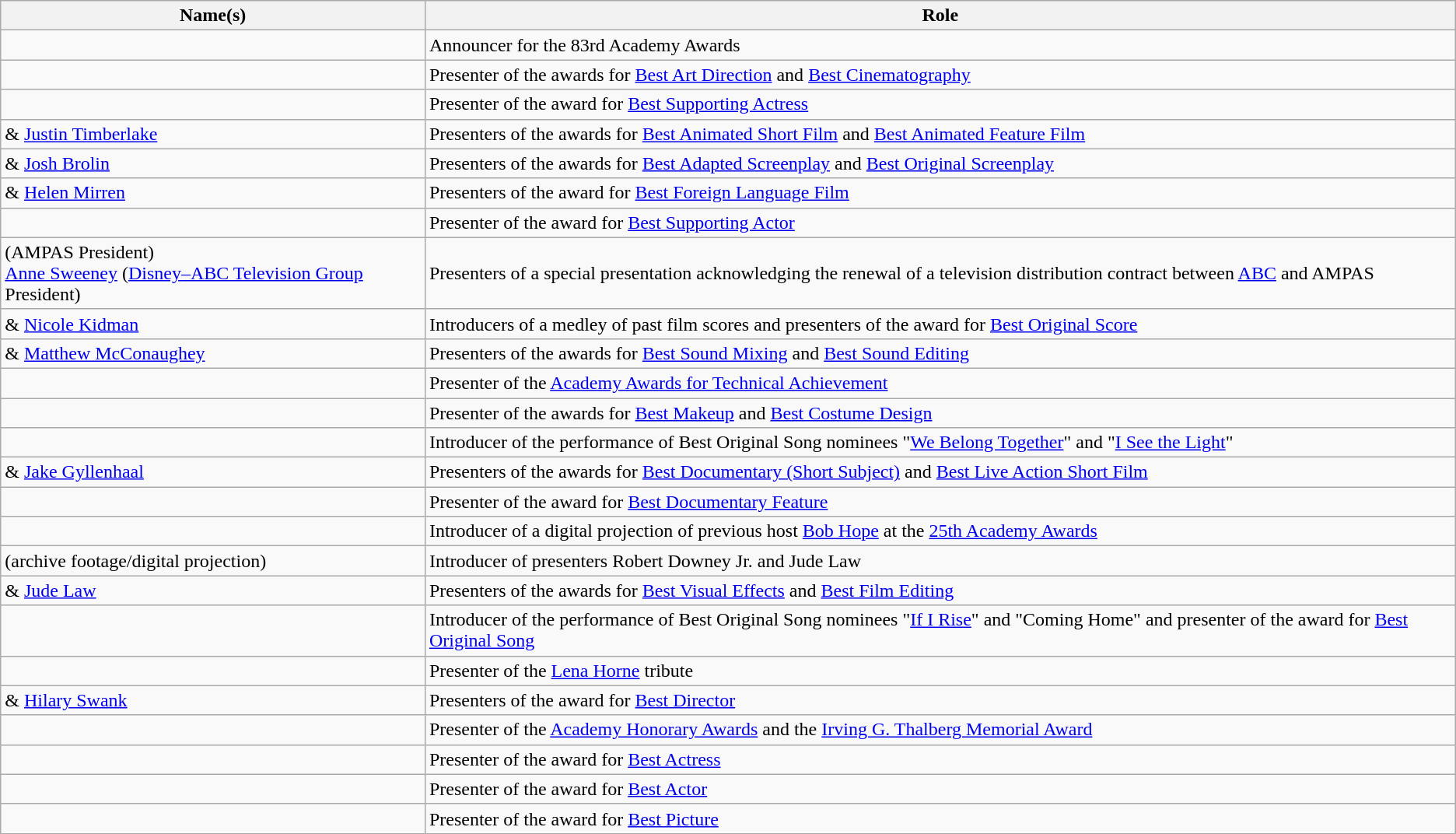<table class="wikitable sortable">
<tr>
<th>Name(s)</th>
<th>Role</th>
</tr>
<tr>
<td></td>
<td>Announcer for the 83rd Academy Awards</td>
</tr>
<tr>
<td></td>
<td>Presenter of the awards for <a href='#'>Best Art Direction</a> and <a href='#'>Best Cinematography</a></td>
</tr>
<tr>
<td></td>
<td>Presenter of the award for <a href='#'>Best Supporting Actress</a></td>
</tr>
<tr>
<td> & <a href='#'>Justin Timberlake</a></td>
<td>Presenters of the awards for <a href='#'>Best Animated Short Film</a> and <a href='#'>Best Animated Feature Film</a></td>
</tr>
<tr>
<td> & <a href='#'>Josh Brolin</a></td>
<td>Presenters of the awards for <a href='#'>Best Adapted Screenplay</a> and <a href='#'>Best Original Screenplay</a></td>
</tr>
<tr>
<td> & <a href='#'>Helen Mirren</a></td>
<td>Presenters of the award for <a href='#'>Best Foreign Language Film</a></td>
</tr>
<tr>
<td></td>
<td>Presenter of the award for <a href='#'>Best Supporting Actor</a></td>
</tr>
<tr>
<td> (AMPAS President)<br><a href='#'>Anne Sweeney</a> (<a href='#'>Disney–ABC Television Group</a> President)</td>
<td>Presenters of a special presentation acknowledging the renewal of a television distribution contract between <a href='#'>ABC</a> and AMPAS</td>
</tr>
<tr>
<td> & <a href='#'>Nicole Kidman</a></td>
<td>Introducers of a medley of past film scores and presenters of the award for <a href='#'>Best Original Score</a></td>
</tr>
<tr>
<td> & <a href='#'>Matthew McConaughey</a></td>
<td>Presenters of the awards for <a href='#'>Best Sound Mixing</a> and <a href='#'>Best Sound Editing</a></td>
</tr>
<tr>
<td></td>
<td>Presenter of the <a href='#'>Academy Awards for Technical Achievement</a></td>
</tr>
<tr>
<td></td>
<td>Presenter of the awards for <a href='#'>Best Makeup</a> and <a href='#'>Best Costume Design</a></td>
</tr>
<tr>
<td></td>
<td>Introducer of the performance of Best Original Song nominees "<a href='#'>We Belong Together</a>" and "<a href='#'>I See the Light</a>"</td>
</tr>
<tr>
<td> & <a href='#'>Jake Gyllenhaal</a></td>
<td>Presenters of the awards for <a href='#'>Best Documentary (Short Subject)</a> and <a href='#'>Best Live Action Short Film</a></td>
</tr>
<tr>
<td></td>
<td>Presenter of the award for <a href='#'>Best Documentary Feature</a></td>
</tr>
<tr>
<td></td>
<td>Introducer of a digital projection of previous host <a href='#'>Bob Hope</a> at the <a href='#'>25th Academy Awards</a></td>
</tr>
<tr>
<td> (archive footage/digital projection)</td>
<td>Introducer of presenters Robert Downey Jr. and Jude Law</td>
</tr>
<tr>
<td> & <a href='#'>Jude Law</a></td>
<td>Presenters of the awards for <a href='#'>Best Visual Effects</a> and <a href='#'>Best Film Editing</a></td>
</tr>
<tr>
<td></td>
<td>Introducer of the performance of Best Original Song nominees "<a href='#'>If I Rise</a>" and "Coming Home" and presenter of the award for <a href='#'>Best Original Song</a></td>
</tr>
<tr>
<td></td>
<td>Presenter of the <a href='#'>Lena Horne</a> tribute</td>
</tr>
<tr>
<td> & <a href='#'>Hilary Swank</a></td>
<td>Presenters of the award for <a href='#'>Best Director</a></td>
</tr>
<tr>
<td></td>
<td>Presenter of the <a href='#'>Academy Honorary Awards</a> and the <a href='#'>Irving G. Thalberg Memorial Award</a></td>
</tr>
<tr>
<td></td>
<td>Presenter of the award for <a href='#'>Best Actress</a></td>
</tr>
<tr>
<td></td>
<td>Presenter of the award for <a href='#'>Best Actor</a></td>
</tr>
<tr>
<td></td>
<td>Presenter of the award for <a href='#'>Best Picture</a></td>
</tr>
</table>
